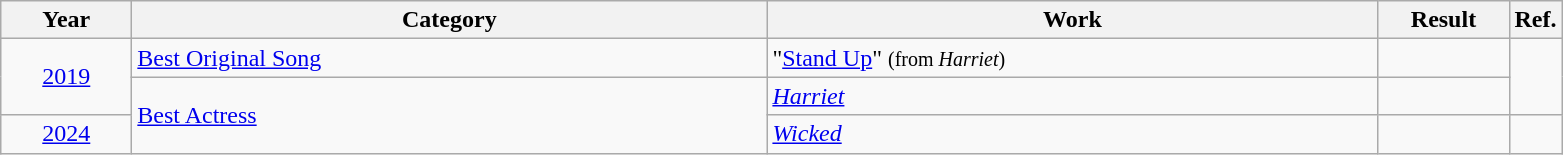<table class=wikitable>
<tr>
<th scope="col" style="width:5em;">Year</th>
<th scope="col" style="width:26em;">Category</th>
<th scope="col" style="width:25em;">Work</th>
<th scope="col" style="width:5em;">Result</th>
<th>Ref.</th>
</tr>
<tr>
<td style="text-align:center;", rowspan="2"><a href='#'>2019</a></td>
<td><a href='#'>Best Original Song</a></td>
<td>"<a href='#'>Stand Up</a>" <small> (from <em>Harriet</em>) </small></td>
<td></td>
<td rowspan="2" style="text-align:center;"></td>
</tr>
<tr>
<td rowspan="2"><a href='#'>Best Actress</a></td>
<td><em><a href='#'>Harriet</a></em></td>
<td></td>
</tr>
<tr>
<td style="text-align:center;"><a href='#'>2024</a></td>
<td><em><a href='#'>Wicked</a></em></td>
<td></td>
<td style="text-align:center;"></td>
</tr>
</table>
